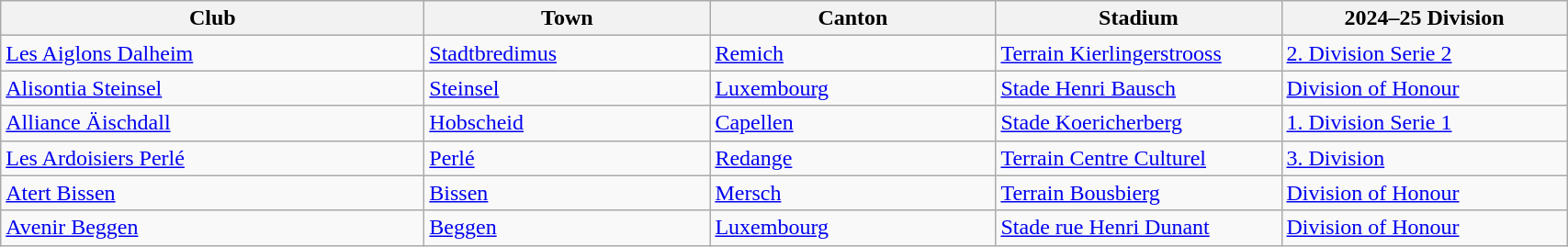<table class="wikitable">
<tr>
<th style="width:300px;">Club</th>
<th style="width:200px;">Town</th>
<th style="width:200px;">Canton</th>
<th style="width:200px;">Stadium</th>
<th style="width:200px;">2024–25 Division</th>
</tr>
<tr>
<td><a href='#'>Les Aiglons Dalheim</a></td>
<td><a href='#'>Stadtbredimus</a></td>
<td><a href='#'>Remich</a></td>
<td><a href='#'>Terrain Kierlingerstrooss</a></td>
<td><a href='#'>2. Division Serie 2</a></td>
</tr>
<tr>
<td><a href='#'>Alisontia Steinsel</a></td>
<td><a href='#'>Steinsel</a></td>
<td><a href='#'>Luxembourg</a></td>
<td><a href='#'>Stade Henri Bausch</a></td>
<td><a href='#'>Division of Honour</a></td>
</tr>
<tr>
<td><a href='#'>Alliance Äischdall</a></td>
<td><a href='#'>Hobscheid</a></td>
<td><a href='#'>Capellen</a></td>
<td><a href='#'>Stade Koericherberg</a></td>
<td><a href='#'>1. Division Serie 1</a></td>
</tr>
<tr>
<td><a href='#'>Les Ardoisiers Perlé</a></td>
<td><a href='#'>Perlé</a></td>
<td><a href='#'>Redange</a></td>
<td><a href='#'>Terrain Centre Culturel</a></td>
<td><a href='#'>3. Division</a></td>
</tr>
<tr>
<td><a href='#'>Atert Bissen</a></td>
<td><a href='#'>Bissen</a></td>
<td><a href='#'>Mersch</a></td>
<td><a href='#'>Terrain Bousbierg</a></td>
<td><a href='#'>Division of Honour</a></td>
</tr>
<tr>
<td><a href='#'>Avenir Beggen</a></td>
<td><a href='#'>Beggen</a></td>
<td><a href='#'>Luxembourg</a></td>
<td><a href='#'>Stade rue Henri Dunant</a></td>
<td><a href='#'>Division of Honour</a></td>
</tr>
</table>
